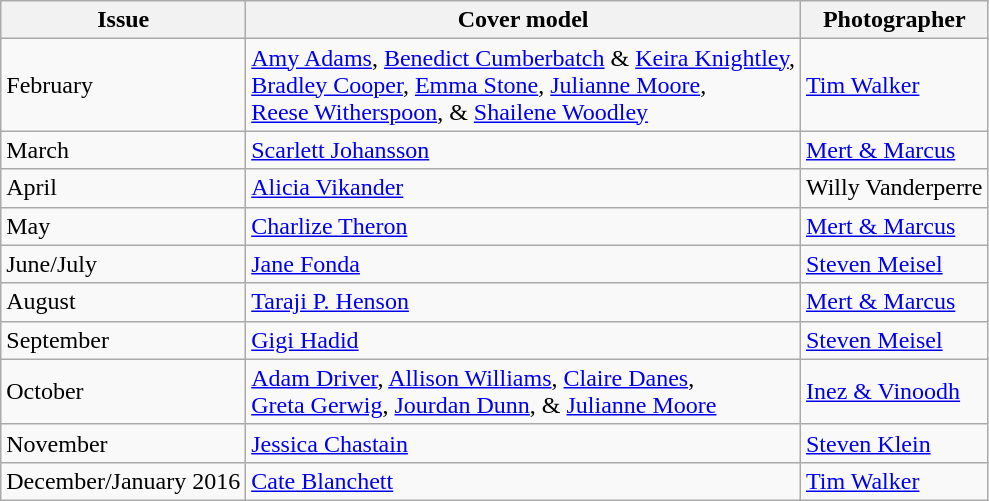<table class="sortable wikitable">
<tr>
<th>Issue</th>
<th>Cover model</th>
<th>Photographer</th>
</tr>
<tr>
<td>February</td>
<td><a href='#'>Amy Adams</a>, <a href='#'>Benedict Cumberbatch</a> & <a href='#'>Keira Knightley</a>,<br><a href='#'>Bradley Cooper</a>, <a href='#'>Emma Stone</a>, <a href='#'>Julianne Moore</a>,<br><a href='#'>Reese Witherspoon</a>, & <a href='#'>Shailene Woodley</a></td>
<td><a href='#'>Tim Walker</a></td>
</tr>
<tr>
<td>March</td>
<td><a href='#'>Scarlett Johansson</a></td>
<td><a href='#'>Mert & Marcus</a></td>
</tr>
<tr>
<td>April</td>
<td><a href='#'>Alicia Vikander</a></td>
<td>Willy Vanderperre</td>
</tr>
<tr>
<td>May</td>
<td><a href='#'>Charlize Theron</a></td>
<td><a href='#'>Mert & Marcus</a></td>
</tr>
<tr>
<td>June/July</td>
<td><a href='#'>Jane Fonda</a></td>
<td><a href='#'>Steven Meisel</a></td>
</tr>
<tr>
<td>August</td>
<td><a href='#'>Taraji P. Henson</a></td>
<td><a href='#'>Mert & Marcus</a></td>
</tr>
<tr>
<td>September</td>
<td><a href='#'>Gigi Hadid</a></td>
<td><a href='#'>Steven Meisel</a></td>
</tr>
<tr>
<td>October</td>
<td><a href='#'>Adam Driver</a>, <a href='#'>Allison Williams</a>, <a href='#'>Claire Danes</a>,<br><a href='#'>Greta Gerwig</a>, <a href='#'>Jourdan Dunn</a>, & <a href='#'>Julianne Moore</a></td>
<td><a href='#'>Inez & Vinoodh</a></td>
</tr>
<tr>
<td>November</td>
<td><a href='#'>Jessica Chastain</a></td>
<td><a href='#'>Steven Klein</a></td>
</tr>
<tr>
<td>December/January 2016</td>
<td><a href='#'>Cate Blanchett</a></td>
<td><a href='#'>Tim Walker</a></td>
</tr>
</table>
